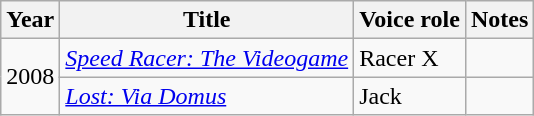<table class="wikitable sortable">
<tr>
<th>Year</th>
<th>Title</th>
<th>Voice role</th>
<th class="unsortable">Notes</th>
</tr>
<tr>
<td rowspan=2>2008</td>
<td><em><a href='#'>Speed Racer: The Videogame</a></em></td>
<td>Racer X</td>
<td></td>
</tr>
<tr>
<td><em><a href='#'>Lost: Via Domus</a></em></td>
<td>Jack</td>
<td></td>
</tr>
</table>
